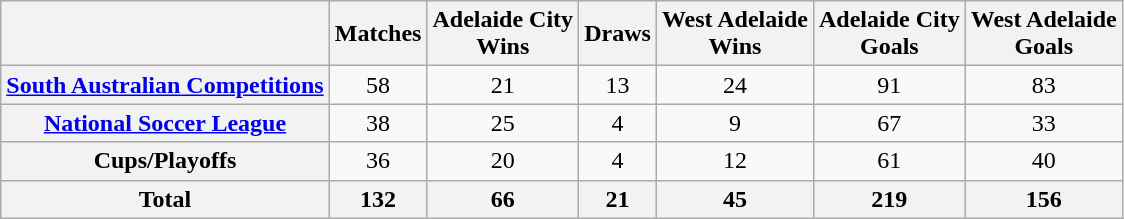<table class="wikitable" style="text-align: center">
<tr>
<th></th>
<th>Matches</th>
<th>Adelaide City<br>Wins</th>
<th>Draws</th>
<th>West Adelaide<br>Wins</th>
<th>Adelaide City<br>Goals</th>
<th>West Adelaide<br>Goals</th>
</tr>
<tr>
<th><a href='#'>South Australian Competitions</a></th>
<td>58</td>
<td>21</td>
<td>13</td>
<td>24</td>
<td>91</td>
<td>83</td>
</tr>
<tr>
<th><a href='#'>National Soccer League</a></th>
<td>38</td>
<td>25</td>
<td>4</td>
<td>9</td>
<td>67</td>
<td>33</td>
</tr>
<tr>
<th>Cups/Playoffs</th>
<td>36</td>
<td>20</td>
<td>4</td>
<td>12</td>
<td>61</td>
<td>40</td>
</tr>
<tr>
<th>Total</th>
<th>132</th>
<th>66</th>
<th>21</th>
<th>45</th>
<th>219</th>
<th>156</th>
</tr>
</table>
